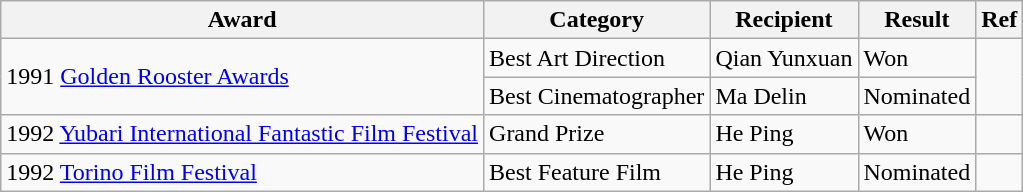<table class="wikitable sortable">
<tr>
<th>Award</th>
<th>Category</th>
<th>Recipient</th>
<th>Result</th>
<th>Ref</th>
</tr>
<tr>
<td rowspan="2">1991 <a href='#'>Golden Rooster Awards</a></td>
<td>Best Art Direction</td>
<td>Qian Yunxuan</td>
<td>Won</td>
<td rowspan="2"></td>
</tr>
<tr>
<td>Best Cinematographer</td>
<td>Ma Delin</td>
<td>Nominated</td>
</tr>
<tr>
<td>1992 <a href='#'>Yubari International Fantastic Film Festival</a></td>
<td>Grand Prize</td>
<td>He Ping</td>
<td>Won</td>
<td></td>
</tr>
<tr>
<td>1992 <a href='#'>Torino Film Festival</a></td>
<td>Best Feature Film</td>
<td>He Ping</td>
<td>Nominated</td>
<td></td>
</tr>
</table>
